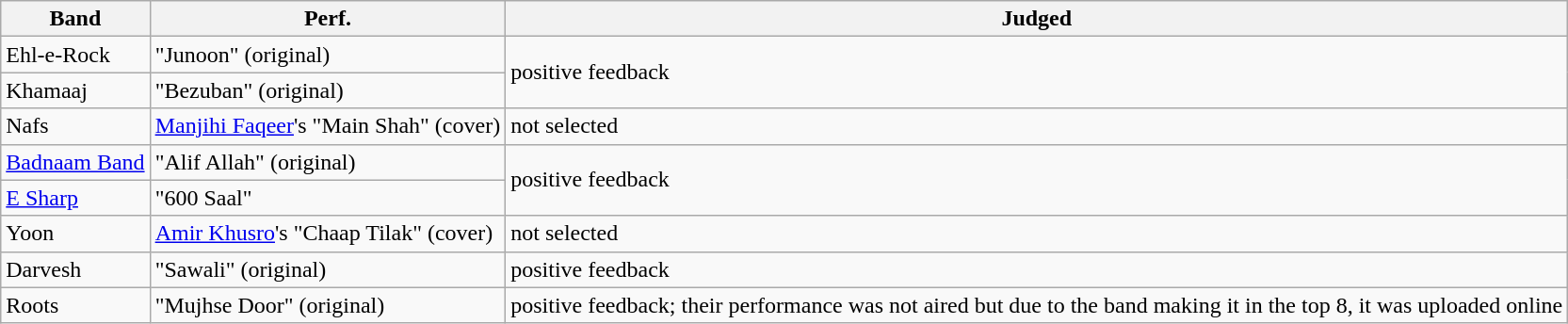<table class="wikitable">
<tr>
<th>Band</th>
<th>Perf.</th>
<th>Judged</th>
</tr>
<tr>
<td>Ehl-e-Rock</td>
<td>"Junoon" (original)</td>
<td rowspan="2">positive feedback</td>
</tr>
<tr>
<td>Khamaaj</td>
<td>"Bezuban" (original)</td>
</tr>
<tr>
<td>Nafs</td>
<td><a href='#'>Manjihi Faqeer</a>'s "Main Shah" (cover)</td>
<td>not selected</td>
</tr>
<tr>
<td><a href='#'>Badnaam Band</a></td>
<td>"Alif Allah" (original)</td>
<td rowspan="2">positive feedback</td>
</tr>
<tr>
<td><a href='#'>E Sharp</a></td>
<td>"600 Saal"</td>
</tr>
<tr>
<td>Yoon</td>
<td><a href='#'>Amir Khusro</a>'s "Chaap Tilak" (cover)</td>
<td>not selected</td>
</tr>
<tr>
<td>Darvesh</td>
<td>"Sawali" (original)</td>
<td>positive feedback</td>
</tr>
<tr>
<td>Roots</td>
<td>"Mujhse Door" (original)</td>
<td>positive feedback; their performance was not aired but due to the band making it in the top 8, it was uploaded online</td>
</tr>
</table>
